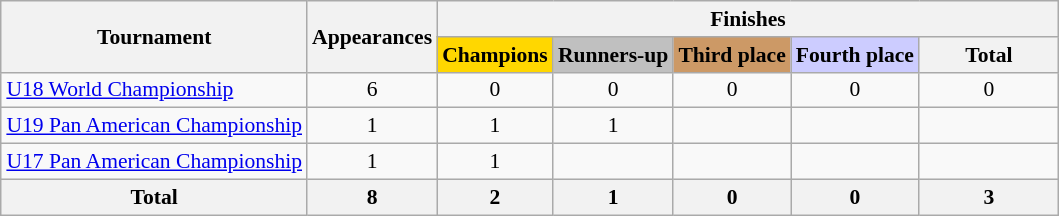<table class="wikitable" style="text-align: center; font-size: 90%; margin-left: 1em;">
<tr>
<th rowspan="2">Tournament</th>
<th rowspan="2">Appearances</th>
<th colspan="5">Finishes</th>
</tr>
<tr>
<th style="background-color: gold;">Champions</th>
<th style="background-color: silver;">Runners-up</th>
<th style="background-color: #cc9966;">Third place</th>
<th style="background-color: #ccccff;">Fourth place</th>
<th style="width: 6em;">Total</th>
</tr>
<tr>
<td style="text-align:left;"><a href='#'>U18 World Championship</a></td>
<td>6</td>
<td>0</td>
<td>0</td>
<td>0</td>
<td>0</td>
<td>0</td>
</tr>
<tr>
<td style="text-align:left;"><a href='#'>U19 Pan American Championship</a></td>
<td>1</td>
<td>1</td>
<td>1</td>
<td></td>
<td></td>
<td></td>
</tr>
<tr>
<td style="text-align:left;"><a href='#'>U17 Pan American Championship</a></td>
<td>1</td>
<td>1</td>
<td></td>
<td></td>
<td></td>
<td></td>
</tr>
<tr>
<th>Total</th>
<th>8</th>
<th>2</th>
<th>1</th>
<th>0</th>
<th>0</th>
<th>3</th>
</tr>
</table>
